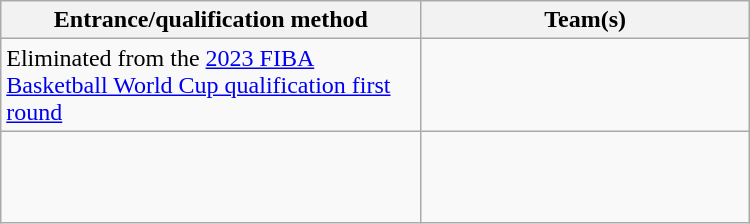<table class="wikitable" style="width: 500px;">
<tr>
<th style="width: 20%;">Entrance/qualification method</th>
<th style="width: 20%;">Team(s)</th>
</tr>
<tr>
<td>Eliminated from the <a href='#'>2023 FIBA Basketball World Cup qualification first round</a></td>
<td><br><br><br></td>
</tr>
<tr>
<td></td>
<td><br><br><br></td>
</tr>
</table>
